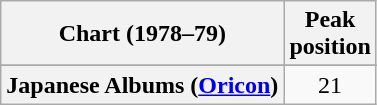<table class="wikitable sortable plainrowheaders" style="text-align:center">
<tr>
<th>Chart (1978–79)</th>
<th>Peak<br>position</th>
</tr>
<tr>
</tr>
<tr>
<th scope="row">Japanese Albums (<a href='#'>Oricon</a>)</th>
<td>21</td>
</tr>
</table>
